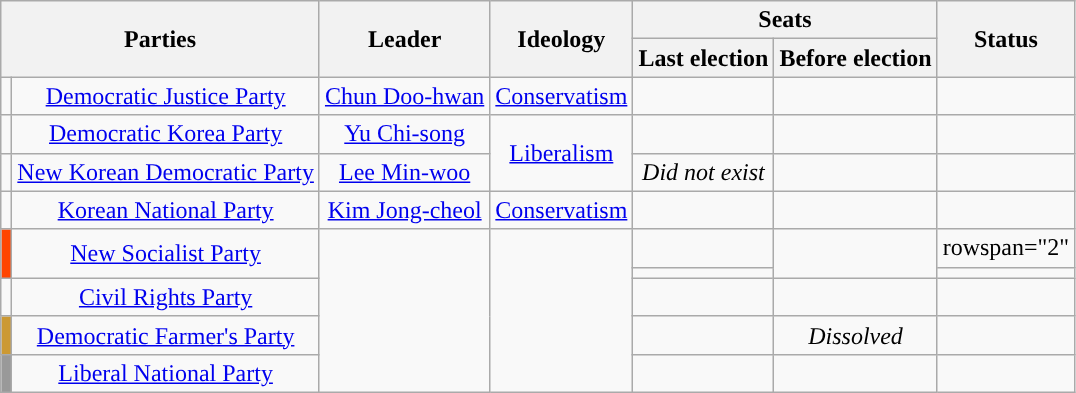<table class="wikitable" style="text-align:center">
<tr>
<th colspan="2" rowspan="2">Parties</th>
<th rowspan="2">Leader</th>
<th rowspan="2">Ideology</th>
<th colspan="2">Seats</th>
<th rowspan="2">Status</th>
</tr>
<tr>
<th>Last election</th>
<th>Before election</th>
</tr>
<tr>
<td style="background:"></td>
<td><a href='#'>Democratic Justice Party</a></td>
<td><a href='#'>Chun Doo-hwan</a></td>
<td><a href='#'>Conservatism</a></td>
<td></td>
<td></td>
<td></td>
</tr>
<tr>
<td style="background:"></td>
<td><a href='#'>Democratic Korea Party</a></td>
<td><a href='#'>Yu Chi-song</a></td>
<td rowspan="2"><a href='#'>Liberalism</a></td>
<td></td>
<td></td>
<td></td>
</tr>
<tr>
<td style="background:"></td>
<td><a href='#'>New Korean Democratic Party</a></td>
<td><a href='#'>Lee Min-woo</a></td>
<td><em>Did not exist</em></td>
<td></td>
<td></td>
</tr>
<tr>
<td style="background:"></td>
<td><a href='#'>Korean National Party</a></td>
<td><a href='#'>Kim Jong-cheol</a></td>
<td><a href='#'>Conservatism</a></td>
<td></td>
<td></td>
<td></td>
</tr>
<tr>
<td rowspan="2" style="background:#FF4500"></td>
<td rowspan="2"><a href='#'>New Socialist Party</a></td>
<td rowspan="5"></td>
<td rowspan="5"></td>
<td></td>
<td rowspan="2"></td>
<td>rowspan="2" </td>
</tr>
<tr>
<td></td>
</tr>
<tr>
<td style="background:"></td>
<td><a href='#'>Civil Rights Party</a></td>
<td></td>
<td></td>
<td></td>
</tr>
<tr>
<td style="background:#CC9933"></td>
<td><a href='#'>Democratic Farmer's Party</a></td>
<td></td>
<td><em>Dissolved</em></td>
<td></td>
</tr>
<tr>
<td style="background:#999999"></td>
<td><a href='#'>Liberal National Party</a></td>
<td></td>
<td></td>
<td></td>
</tr>
</table>
